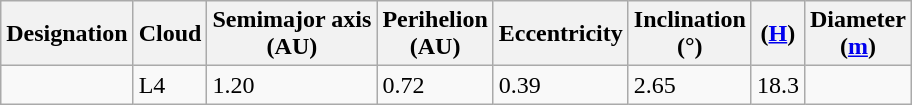<table class="wikitable sortable">
<tr>
<th>Designation</th>
<th>Cloud</th>
<th>Semimajor axis<br>(AU)</th>
<th>Perihelion<br>(AU)</th>
<th>Eccentricity</th>
<th>Inclination<br>(°)</th>
<th>(<a href='#'>H</a>)</th>
<th>Diameter<br>(<a href='#'>m</a>)</th>
</tr>
<tr>
<td></td>
<td>L4</td>
<td>1.20</td>
<td>0.72</td>
<td>0.39</td>
<td>2.65</td>
<td>18.3</td>
<td></td>
</tr>
</table>
